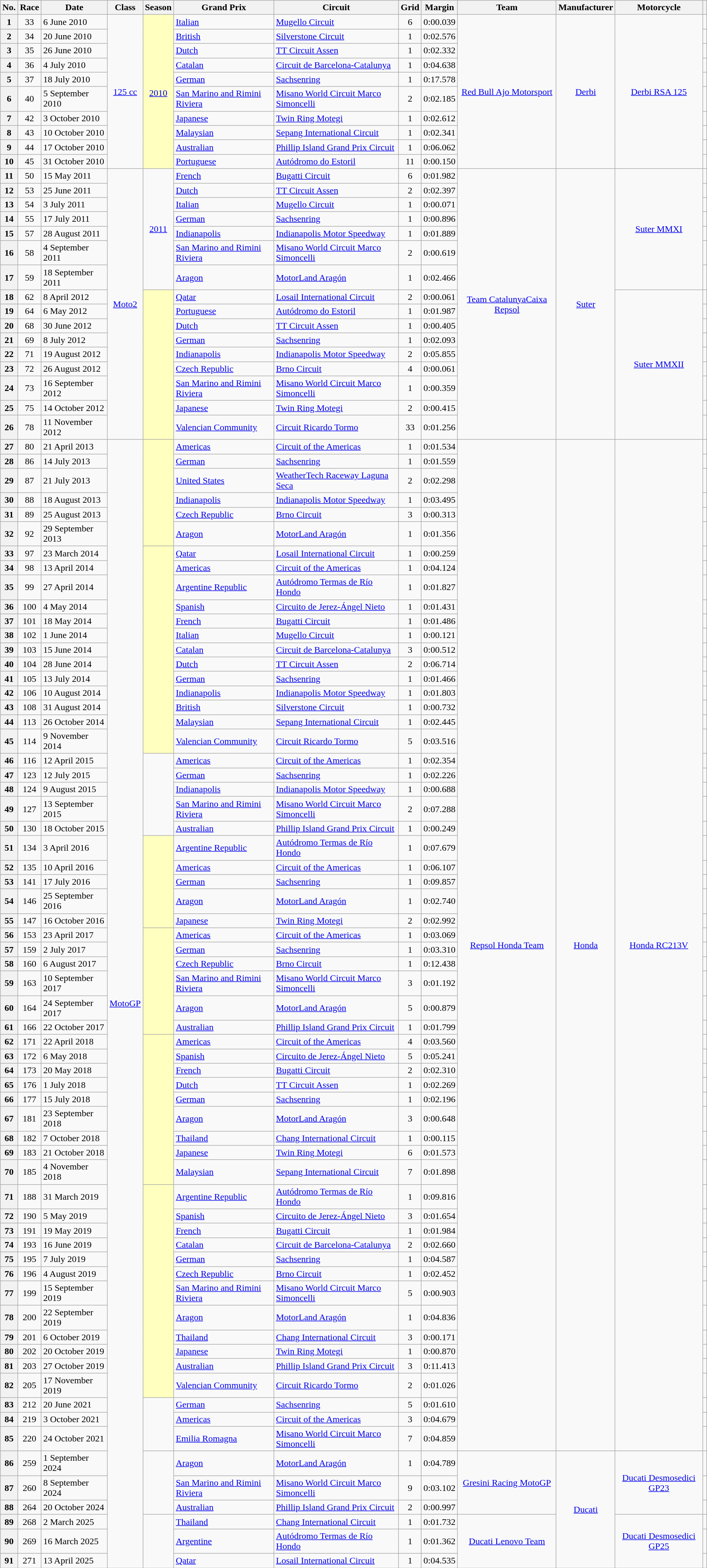<table class="wikitable sortable plainrowheaders">
<tr>
<th scope="col">No.</th>
<th scope="col">Race</th>
<th scope="col">Date</th>
<th scope="col">Class</th>
<th scope="col">Season</th>
<th scope="col">Grand Prix</th>
<th scope="col">Circuit</th>
<th scope="col" data-sort-type="number">Grid</th>
<th scope="col">Margin</th>
<th scope="col">Team</th>
<th scope="col">Manufacturer</th>
<th scope="col">Motorcycle</th>
<th scope="col" class="unsortable"></th>
</tr>
<tr>
<th scope="row" style="text-align:center;"><strong>1</strong></th>
<td align=center>33</td>
<td>6 June 2010</td>
<td rowspan=10, align=center><a href='#'>125 cc</a></td>
<td rowspan=10, align=center bgcolor="#ffffbf"><a href='#'>2010</a><sup></sup></td>
<td><a href='#'>Italian</a></td>
<td><a href='#'>Mugello Circuit</a></td>
<td align=center>6</td>
<td align=center>0:00.039</td>
<td rowspan=10, align=center><a href='#'>Red Bull Ajo Motorsport</a></td>
<td rowspan=10, align=center><a href='#'>Derbi</a></td>
<td rowspan=10, align=center><a href='#'>Derbi RSA 125</a></td>
<td align=center></td>
</tr>
<tr>
<th scope="row" style="text-align:center;"><strong>2</strong></th>
<td align=center>34</td>
<td>20 June 2010</td>
<td><a href='#'>British</a></td>
<td><a href='#'>Silverstone Circuit</a></td>
<td align=center>1</td>
<td align=center>0:02.576</td>
<td align=center></td>
</tr>
<tr>
<th scope="row" style="text-align:center;"><strong>3</strong></th>
<td align=center>35</td>
<td>26 June 2010</td>
<td><a href='#'>Dutch</a></td>
<td><a href='#'>TT Circuit Assen</a></td>
<td align=center>1</td>
<td align=center>0:02.332</td>
<td align=center></td>
</tr>
<tr>
<th scope="row" style="text-align:center;"><strong>4</strong></th>
<td align=center>36</td>
<td>4 July 2010</td>
<td><a href='#'>Catalan</a></td>
<td><a href='#'>Circuit de Barcelona-Catalunya</a></td>
<td align=center>1</td>
<td align=center>0:04.638</td>
<td align=center></td>
</tr>
<tr>
<th scope="row" style="text-align:center;"><strong>5</strong></th>
<td align=center>37</td>
<td>18 July 2010</td>
<td><a href='#'>German</a></td>
<td><a href='#'>Sachsenring</a></td>
<td align=center>1</td>
<td align=center>0:17.578</td>
<td align=center></td>
</tr>
<tr>
<th scope="row" style="text-align:center;"><strong>6</strong></th>
<td align=center>40</td>
<td>5 September 2010</td>
<td><a href='#'>San Marino and Rimini Riviera</a></td>
<td><a href='#'>Misano World Circuit Marco Simoncelli</a></td>
<td align=center>2</td>
<td align=center>0:02.185</td>
<td align=center></td>
</tr>
<tr>
<th scope="row" style="text-align:center;"><strong>7</strong></th>
<td align=center>42</td>
<td>3 October 2010</td>
<td><a href='#'>Japanese</a></td>
<td><a href='#'>Twin Ring Motegi</a></td>
<td align=center>1</td>
<td align=center>0:02.612</td>
<td align=center></td>
</tr>
<tr>
<th scope="row" style="text-align:center;"><strong>8</strong></th>
<td align=center>43</td>
<td>10 October 2010</td>
<td><a href='#'>Malaysian</a></td>
<td><a href='#'>Sepang International Circuit</a></td>
<td align=center>1</td>
<td align=center>0:02.341</td>
<td align=center></td>
</tr>
<tr>
<th scope="row" style="text-align:center;"><strong>9</strong></th>
<td align=center>44</td>
<td>17 October 2010</td>
<td><a href='#'>Australian</a></td>
<td><a href='#'>Phillip Island Grand Prix Circuit</a></td>
<td align=center>1</td>
<td align=center>0:06.062</td>
<td align=center></td>
</tr>
<tr>
<th scope="row" style="text-align:center;"><strong>10</strong></th>
<td align=center>45</td>
<td>31 October 2010</td>
<td><a href='#'>Portuguese</a></td>
<td><a href='#'>Autódromo do Estoril</a></td>
<td align=center>11</td>
<td align=center>0:00.150</td>
<td align=center></td>
</tr>
<tr>
<th scope="row" style="text-align:center;"><strong>11</strong></th>
<td align=center>50</td>
<td>15 May 2011</td>
<td rowspan=16, align=center><a href='#'>Moto2</a></td>
<td rowspan=7, align=center><a href='#'>2011</a></td>
<td><a href='#'>French</a></td>
<td><a href='#'>Bugatti Circuit</a></td>
<td align=center>6</td>
<td align=center>0:01.982</td>
<td rowspan=16, align=center><a href='#'>Team CatalunyaCaixa Repsol</a></td>
<td rowspan=16, align=center><a href='#'>Suter</a></td>
<td rowspan=7, align=center><a href='#'>Suter MMXI</a></td>
<td align=center></td>
</tr>
<tr>
<th scope="row" style="text-align:center;"><strong>12</strong></th>
<td align=center>53</td>
<td>25 June 2011</td>
<td><a href='#'>Dutch</a></td>
<td><a href='#'>TT Circuit Assen</a></td>
<td align=center>2</td>
<td align=center>0:02.397</td>
<td align=center></td>
</tr>
<tr>
<th scope="row" style="text-align:center;"><strong>13</strong></th>
<td align=center>54</td>
<td>3 July 2011</td>
<td><a href='#'>Italian</a></td>
<td><a href='#'>Mugello Circuit</a></td>
<td align=center>1</td>
<td align=center>0:00.071</td>
<td align=center></td>
</tr>
<tr>
<th scope="row" style="text-align:center;"><strong>14</strong></th>
<td align=center>55</td>
<td>17 July 2011</td>
<td><a href='#'>German</a></td>
<td><a href='#'>Sachsenring</a></td>
<td align=center>1</td>
<td align=center>0:00.896</td>
<td align=center></td>
</tr>
<tr>
<th scope="row" style="text-align:center;"><strong>15</strong></th>
<td align=center>57</td>
<td>28 August 2011</td>
<td><a href='#'>Indianapolis</a></td>
<td><a href='#'>Indianapolis Motor Speedway</a></td>
<td align=center>1</td>
<td align=center>0:01.889</td>
<td align=center></td>
</tr>
<tr>
<th scope="row" style="text-align:center;"><strong>16</strong></th>
<td align=center>58</td>
<td>4 September 2011</td>
<td><a href='#'>San Marino and Rimini Riviera</a></td>
<td><a href='#'>Misano World Circuit Marco Simoncelli</a></td>
<td align=center>2</td>
<td align=center>0:00.619</td>
<td align=center></td>
</tr>
<tr>
<th scope="row" style="text-align:center;"><strong>17</strong></th>
<td align=center>59</td>
<td>18 September 2011</td>
<td><a href='#'>Aragon</a></td>
<td><a href='#'>MotorLand Aragón</a></td>
<td align=center>1</td>
<td align=center>0:02.466</td>
<td align=center></td>
</tr>
<tr>
<th scope="row" style="text-align:center;"><strong>18</strong></th>
<td align=center>62</td>
<td>8 April 2012</td>
<td rowspan=9, align=center bgcolor="#ffffbf"><sup></sup></td>
<td><a href='#'>Qatar</a></td>
<td><a href='#'>Losail International Circuit</a></td>
<td align=center>2</td>
<td align=center>0:00.061</td>
<td rowspan=9, align=center><a href='#'>Suter MMXII</a></td>
<td align=center></td>
</tr>
<tr>
<th scope="row" style="text-align:center;"><strong>19</strong></th>
<td align=center>64</td>
<td>6 May 2012</td>
<td><a href='#'>Portuguese</a></td>
<td><a href='#'>Autódromo do Estoril</a></td>
<td align=center>1</td>
<td align=center>0:01.987</td>
<td align=center></td>
</tr>
<tr>
<th scope="row" style="text-align:center;"><strong>20</strong></th>
<td align=center>68</td>
<td>30 June 2012</td>
<td><a href='#'>Dutch</a></td>
<td><a href='#'>TT Circuit Assen</a></td>
<td align=center>1</td>
<td align=center>0:00.405</td>
<td align=center></td>
</tr>
<tr>
<th scope="row" style="text-align:center;"><strong>21</strong></th>
<td align=center>69</td>
<td>8 July 2012</td>
<td><a href='#'>German</a></td>
<td><a href='#'>Sachsenring</a></td>
<td align=center>1</td>
<td align=center>0:02.093</td>
<td align=center></td>
</tr>
<tr>
<th scope="row" style="text-align:center;"><strong>22</strong></th>
<td align=center>71</td>
<td>19 August 2012</td>
<td><a href='#'>Indianapolis</a></td>
<td><a href='#'>Indianapolis Motor Speedway</a></td>
<td align=center>2</td>
<td align=center>0:05.855</td>
<td align=center></td>
</tr>
<tr>
<th scope="row" style="text-align:center;"><strong>23</strong></th>
<td align=center>72</td>
<td>26 August 2012</td>
<td><a href='#'>Czech Republic</a></td>
<td><a href='#'>Brno Circuit</a></td>
<td align=center>4</td>
<td align=center>0:00.061</td>
<td align=center></td>
</tr>
<tr>
<th scope="row" style="text-align:center;"><strong>24</strong></th>
<td align=center>73</td>
<td>16 September 2012</td>
<td><a href='#'>San Marino and Rimini Riviera</a></td>
<td><a href='#'>Misano World Circuit Marco Simoncelli</a></td>
<td align=center>1</td>
<td align=center>0:00.359</td>
<td align=center></td>
</tr>
<tr>
<th scope="row" style="text-align:center;"><strong>25</strong></th>
<td align=center>75</td>
<td>14 October 2012</td>
<td><a href='#'>Japanese</a></td>
<td><a href='#'>Twin Ring Motegi</a></td>
<td align=center>2</td>
<td align=center>0:00.415</td>
<td align=center></td>
</tr>
<tr>
<th scope="row" style="text-align:center;"><strong>26</strong></th>
<td align=center>78</td>
<td>11 November 2012</td>
<td><a href='#'>Valencian Community</a></td>
<td><a href='#'>Circuit Ricardo Tormo</a></td>
<td align=center>33</td>
<td align=center>0:01.256</td>
<td align=center></td>
</tr>
<tr>
<th scope="row" style="text-align:center;"><strong>27</strong></th>
<td align=center>80</td>
<td>21 April 2013</td>
<td rowspan=65 align=center><a href='#'>MotoGP</a></td>
<td rowspan=6 align=center bgcolor="#ffffbf"><sup></sup></td>
<td><a href='#'>Americas</a></td>
<td><a href='#'>Circuit of the Americas</a></td>
<td align=center>1</td>
<td align=center>0:01.534</td>
<td rowspan=59 align=center><a href='#'>Repsol Honda Team</a></td>
<td rowspan=59 align=center><a href='#'>Honda</a></td>
<td rowspan=59 align=center><a href='#'>Honda RC213V</a></td>
<td align=center></td>
</tr>
<tr>
<th scope="row" style="text-align:center;"><strong>28</strong></th>
<td align=center>86</td>
<td>14 July 2013</td>
<td><a href='#'>German</a></td>
<td><a href='#'>Sachsenring</a></td>
<td align=center>1</td>
<td align=center>0:01.559</td>
<td align=center></td>
</tr>
<tr>
<th scope="row" style="text-align:center;"><strong>29</strong></th>
<td align=center>87</td>
<td>21 July 2013</td>
<td><a href='#'>United States</a></td>
<td><a href='#'>WeatherTech Raceway Laguna Seca</a></td>
<td align=center>2</td>
<td align=center>0:02.298</td>
<td align=center></td>
</tr>
<tr>
<th scope="row" style="text-align:center;"><strong>30</strong></th>
<td align=center>88</td>
<td>18 August 2013</td>
<td><a href='#'>Indianapolis</a></td>
<td><a href='#'>Indianapolis Motor Speedway</a></td>
<td align=center>1</td>
<td align=center>0:03.495</td>
<td align=center></td>
</tr>
<tr>
<th scope="row" style="text-align:center;"><strong>31</strong></th>
<td align=center>89</td>
<td>25 August 2013</td>
<td><a href='#'>Czech Republic</a></td>
<td><a href='#'>Brno Circuit</a></td>
<td align=center>3</td>
<td align=center>0:00.313</td>
<td align=center></td>
</tr>
<tr>
<th scope="row" style="text-align:center;"><strong>32</strong></th>
<td align=center>92</td>
<td>29 September 2013</td>
<td><a href='#'>Aragon</a></td>
<td><a href='#'>MotorLand Aragón</a></td>
<td align=center>1</td>
<td align=center>0:01.356</td>
<td align=center></td>
</tr>
<tr>
<th scope="row" style="text-align:center;"><strong>33</strong></th>
<td align=center>97</td>
<td>23 March 2014</td>
<td rowspan=13 align=center bgcolor="#ffffbf"><sup></sup></td>
<td><a href='#'>Qatar</a></td>
<td><a href='#'>Losail International Circuit</a></td>
<td align=center>1</td>
<td align=center>0:00.259</td>
<td align=center></td>
</tr>
<tr>
<th scope="row" style="text-align:center;"><strong>34</strong></th>
<td align=center>98</td>
<td>13 April 2014</td>
<td><a href='#'>Americas</a></td>
<td><a href='#'>Circuit of the Americas</a></td>
<td align=center>1</td>
<td align=center>0:04.124</td>
<td align=center></td>
</tr>
<tr>
<th scope="row" style="text-align:center;"><strong>35</strong></th>
<td align=center>99</td>
<td>27 April 2014</td>
<td><a href='#'>Argentine Republic</a></td>
<td><a href='#'>Autódromo Termas de Río Hondo</a></td>
<td align=center>1</td>
<td align=center>0:01.827</td>
<td align=center></td>
</tr>
<tr>
<th scope="row" style="text-align:center;"><strong>36</strong></th>
<td align=center>100</td>
<td>4 May 2014</td>
<td><a href='#'>Spanish</a></td>
<td><a href='#'>Circuito de Jerez-Ángel Nieto</a></td>
<td align=center>1</td>
<td align=center>0:01.431</td>
<td align=center></td>
</tr>
<tr>
<th scope="row" style="text-align:center;"><strong>37</strong></th>
<td align=center>101</td>
<td>18 May 2014</td>
<td><a href='#'>French</a></td>
<td><a href='#'>Bugatti Circuit</a></td>
<td align=center>1</td>
<td align=center>0:01.486</td>
<td align=center></td>
</tr>
<tr>
<th scope="row" style="text-align:center;"><strong>38</strong></th>
<td align=center>102</td>
<td>1 June 2014</td>
<td><a href='#'>Italian</a></td>
<td><a href='#'>Mugello Circuit</a></td>
<td align=center>1</td>
<td align=center>0:00.121</td>
<td align=center></td>
</tr>
<tr>
<th scope="row" style="text-align:center;"><strong>39</strong></th>
<td align=center>103</td>
<td>15 June 2014</td>
<td><a href='#'>Catalan</a></td>
<td><a href='#'>Circuit de Barcelona-Catalunya</a></td>
<td align=center>3</td>
<td align=center>0:00.512</td>
<td align=center></td>
</tr>
<tr>
<th scope="row" style="text-align:center;"><strong>40</strong></th>
<td align=center>104</td>
<td>28 June 2014</td>
<td><a href='#'>Dutch</a></td>
<td><a href='#'>TT Circuit Assen</a></td>
<td align=center>2</td>
<td align=center>0:06.714</td>
<td align=center></td>
</tr>
<tr>
<th scope="row" style="text-align:center;"><strong>41</strong></th>
<td align=center>105</td>
<td>13 July 2014</td>
<td><a href='#'>German</a></td>
<td><a href='#'>Sachsenring</a></td>
<td align=center>1</td>
<td align=center>0:01.466</td>
<td align=center></td>
</tr>
<tr>
<th scope="row" style="text-align:center;"><strong>42</strong></th>
<td align=center>106</td>
<td>10 August 2014</td>
<td><a href='#'>Indianapolis</a></td>
<td><a href='#'>Indianapolis Motor Speedway</a></td>
<td align=center>1</td>
<td align=center>0:01.803</td>
<td align=center></td>
</tr>
<tr>
<th scope="row" style="text-align:center;"><strong>43</strong></th>
<td align=center>108</td>
<td>31 August 2014</td>
<td><a href='#'>British</a></td>
<td><a href='#'>Silverstone Circuit</a></td>
<td align=center>1</td>
<td align=center>0:00.732</td>
<td align=center></td>
</tr>
<tr>
<th scope="row" style="text-align:center;"><strong>44</strong></th>
<td align=center>113</td>
<td>26 October 2014</td>
<td><a href='#'>Malaysian</a></td>
<td><a href='#'>Sepang International Circuit</a></td>
<td align=center>1</td>
<td align=center>0:02.445</td>
<td align=center></td>
</tr>
<tr>
<th scope="row" style="text-align:center;"><strong>45</strong></th>
<td align=center>114</td>
<td>9 November 2014</td>
<td><a href='#'>Valencian Community</a></td>
<td><a href='#'>Circuit Ricardo Tormo</a></td>
<td align=center>5</td>
<td align=center>0:03.516</td>
<td align=center></td>
</tr>
<tr>
<th scope="row" style="text-align:center;"><strong>46</strong></th>
<td align=center>116</td>
<td>12 April 2015</td>
<td rowspan=5 align=center></td>
<td><a href='#'>Americas</a></td>
<td><a href='#'>Circuit of the Americas</a></td>
<td align=center>1</td>
<td align=center>0:02.354</td>
<td align=center></td>
</tr>
<tr>
<th scope="row" style="text-align:center;"><strong>47</strong></th>
<td align=center>123</td>
<td>12 July 2015</td>
<td><a href='#'>German</a></td>
<td><a href='#'>Sachsenring</a></td>
<td align=center>1</td>
<td align=center>0:02.226</td>
<td align=center></td>
</tr>
<tr>
<th scope="row" style="text-align:center;"><strong>48</strong></th>
<td align=center>124</td>
<td>9 August 2015</td>
<td><a href='#'>Indianapolis</a></td>
<td><a href='#'>Indianapolis Motor Speedway</a></td>
<td align=center>1</td>
<td align=center>0:00.688</td>
<td align=center></td>
</tr>
<tr>
<th scope="row" style="text-align:center;"><strong>49</strong></th>
<td align=center>127</td>
<td>13 September 2015</td>
<td><a href='#'>San Marino and Rimini Riviera</a></td>
<td><a href='#'>Misano World Circuit Marco Simoncelli</a></td>
<td align=center>2</td>
<td align=center>0:07.288</td>
<td align=center></td>
</tr>
<tr>
<th scope="row" style="text-align:center;"><strong>50</strong></th>
<td align=center>130</td>
<td>18 October 2015</td>
<td><a href='#'>Australian</a></td>
<td><a href='#'>Phillip Island Grand Prix Circuit</a></td>
<td align=center>1</td>
<td align=center>0:00.249</td>
<td align=center></td>
</tr>
<tr>
<th scope="row" style="text-align:center;"><strong>51</strong></th>
<td align=center>134</td>
<td>3 April 2016</td>
<td rowspan=5 align=center bgcolor="#ffffbf"><sup></sup></td>
<td><a href='#'>Argentine Republic</a></td>
<td><a href='#'>Autódromo Termas de Río Hondo</a></td>
<td align=center>1</td>
<td align=center>0:07.679</td>
<td align=center></td>
</tr>
<tr>
<th scope="row" style="text-align:center;"><strong>52</strong></th>
<td align=center>135</td>
<td>10 April 2016</td>
<td><a href='#'>Americas</a></td>
<td><a href='#'>Circuit of the Americas</a></td>
<td align=center>1</td>
<td align=center>0:06.107</td>
<td align=center></td>
</tr>
<tr>
<th scope="row" style="text-align:center;"><strong>53</strong></th>
<td align=center>141</td>
<td>17 July 2016</td>
<td><a href='#'>German</a></td>
<td><a href='#'>Sachsenring</a></td>
<td align=center>1</td>
<td align=center>0:09.857</td>
<td align=center></td>
</tr>
<tr>
<th scope="row" style="text-align:center;"><strong>54</strong></th>
<td align=center>146</td>
<td>25 September 2016</td>
<td><a href='#'>Aragon</a></td>
<td><a href='#'>MotorLand Aragón</a></td>
<td align=center>1</td>
<td align=center>0:02.740</td>
<td align=center></td>
</tr>
<tr>
<th scope="row" style="text-align:center;"><strong>55</strong></th>
<td align=center>147</td>
<td>16 October 2016</td>
<td><a href='#'>Japanese</a></td>
<td><a href='#'>Twin Ring Motegi</a></td>
<td align=center>2</td>
<td align=center>0:02.992</td>
<td align=center></td>
</tr>
<tr>
<th scope="row" style="text-align:center;"><strong>56</strong></th>
<td align=center>153</td>
<td>23 April 2017</td>
<td rowspan=6, align=center bgcolor="#ffffbf"><sup></sup></td>
<td><a href='#'>Americas</a></td>
<td><a href='#'>Circuit of the Americas</a></td>
<td align=center>1</td>
<td align=center>0:03.069</td>
<td align=center></td>
</tr>
<tr>
<th scope="row" style="text-align:center;"><strong>57</strong></th>
<td align=center>159</td>
<td>2 July 2017</td>
<td><a href='#'>German</a></td>
<td><a href='#'>Sachsenring</a></td>
<td align=center>1</td>
<td align=center>0:03.310</td>
<td align=center></td>
</tr>
<tr>
<th scope="row" style="text-align:center;"><strong>58</strong></th>
<td align=center>160</td>
<td>6 August 2017</td>
<td><a href='#'>Czech Republic</a></td>
<td><a href='#'>Brno Circuit</a></td>
<td align=center>1</td>
<td align=center>0:12.438</td>
<td align=center></td>
</tr>
<tr>
<th scope="row" style="text-align:center;"><strong>59</strong></th>
<td align=center>163</td>
<td>10 September 2017</td>
<td><a href='#'>San Marino and Rimini Riviera</a></td>
<td><a href='#'>Misano World Circuit Marco Simoncelli</a></td>
<td align=center>3</td>
<td align=center>0:01.192</td>
<td align=center></td>
</tr>
<tr>
<th scope="row" style="text-align:center;"><strong>60</strong></th>
<td align=center>164</td>
<td>24 September 2017</td>
<td><a href='#'>Aragon</a></td>
<td><a href='#'>MotorLand Aragón</a></td>
<td align=center>5</td>
<td align=center>0:00.879</td>
<td align=center></td>
</tr>
<tr>
<th scope="row" style="text-align:center;"><strong>61</strong></th>
<td align=center>166</td>
<td>22 October 2017</td>
<td><a href='#'>Australian</a></td>
<td><a href='#'>Phillip Island Grand Prix Circuit</a></td>
<td align=center>1</td>
<td align=center>0:01.799</td>
<td align=center></td>
</tr>
<tr>
<th scope="row" style="text-align:center;"><strong>62</strong></th>
<td align=center>171</td>
<td>22 April 2018</td>
<td rowspan=9, align=center bgcolor="#ffffbf"><sup></sup></td>
<td><a href='#'>Americas</a></td>
<td><a href='#'>Circuit of the Americas</a></td>
<td align=center>4 </td>
<td align=center>0:03.560</td>
<td align=center></td>
</tr>
<tr>
<th scope="row" style="text-align:center;"><strong>63</strong></th>
<td align=center>172</td>
<td>6 May 2018</td>
<td><a href='#'>Spanish</a></td>
<td><a href='#'>Circuito de Jerez-Ángel Nieto</a></td>
<td align=center>5</td>
<td align=center>0:05.241</td>
<td align=center></td>
</tr>
<tr>
<th scope="row" style="text-align:center;"><strong>64</strong></th>
<td align=center>173</td>
<td>20 May 2018</td>
<td><a href='#'>French</a></td>
<td><a href='#'>Bugatti Circuit</a></td>
<td align=center>2</td>
<td align=center>0:02.310</td>
<td align=center></td>
</tr>
<tr>
<th scope="row" style="text-align:center;"><strong>65</strong></th>
<td align=center>176</td>
<td>1 July 2018</td>
<td><a href='#'>Dutch</a></td>
<td><a href='#'>TT Circuit Assen</a></td>
<td align=center>1</td>
<td align=center>0:02.269</td>
<td align=center></td>
</tr>
<tr>
<th scope="row" style="text-align:center;"><strong>66</strong></th>
<td align=center>177</td>
<td>15 July 2018</td>
<td><a href='#'>German</a></td>
<td><a href='#'>Sachsenring</a></td>
<td align=center>1</td>
<td align=center>0:02.196</td>
<td align=center></td>
</tr>
<tr>
<th scope="row" style="text-align:center;"><strong>67</strong></th>
<td align=center>181</td>
<td>23 September 2018</td>
<td><a href='#'>Aragon</a></td>
<td><a href='#'>MotorLand Aragón</a></td>
<td align=center>3</td>
<td align=center>0:00.648</td>
<td align=center></td>
</tr>
<tr>
<th scope="row" style="text-align:center;"><strong>68</strong></th>
<td align=center>182</td>
<td>7 October 2018</td>
<td><a href='#'>Thailand</a></td>
<td><a href='#'>Chang International Circuit</a></td>
<td align=center>1</td>
<td align=center>0:00.115</td>
<td align=center></td>
</tr>
<tr>
<th scope="row" style="text-align:center;"><strong>69</strong></th>
<td align=center>183</td>
<td>21 October 2018</td>
<td><a href='#'>Japanese</a></td>
<td><a href='#'>Twin Ring Motegi</a></td>
<td align=center>6</td>
<td align=center>0:01.573</td>
<td align=center></td>
</tr>
<tr>
<th scope="row" style="text-align:center;"><strong>70</strong></th>
<td align=center>185</td>
<td>4 November 2018</td>
<td><a href='#'>Malaysian</a></td>
<td><a href='#'>Sepang International Circuit</a></td>
<td align=center>7 </td>
<td align=center>0:01.898</td>
<td align=center></td>
</tr>
<tr>
<th scope="row" style="text-align:center;"><strong>71</strong></th>
<td align=center>188</td>
<td>31 March 2019</td>
<td rowspan=12 align=center bgcolor="#ffffbf"><sup></sup></td>
<td><a href='#'>Argentine Republic</a></td>
<td><a href='#'>Autódromo Termas de Río Hondo</a></td>
<td align=center>1</td>
<td align=center>0:09.816</td>
<td align=center></td>
</tr>
<tr>
<th scope="row" style="text-align:center;"><strong>72</strong></th>
<td align=center>190</td>
<td>5 May 2019</td>
<td><a href='#'>Spanish</a></td>
<td><a href='#'>Circuito de Jerez-Ángel Nieto</a></td>
<td align=center>3</td>
<td align=center>0:01.654</td>
<td align=center></td>
</tr>
<tr>
<th scope="row" style="text-align:center;"><strong>73</strong></th>
<td align=center>191</td>
<td>19 May 2019</td>
<td><a href='#'>French</a></td>
<td><a href='#'>Bugatti Circuit</a></td>
<td align=center>1</td>
<td align=center>0:01.984</td>
<td align=center></td>
</tr>
<tr>
<th scope="row" style="text-align:center;"><strong>74</strong></th>
<td align=center>193</td>
<td>16 June 2019</td>
<td><a href='#'>Catalan</a></td>
<td><a href='#'>Circuit de Barcelona-Catalunya</a></td>
<td align=center>2</td>
<td align=center>0:02.660</td>
<td align=center></td>
</tr>
<tr>
<th scope="row" style="text-align:center;"><strong>75</strong></th>
<td align=center>195</td>
<td>7 July 2019</td>
<td><a href='#'>German</a></td>
<td><a href='#'>Sachsenring</a></td>
<td align=center>1</td>
<td align=center>0:04.587</td>
<td align=center></td>
</tr>
<tr>
<th scope="row" style="text-align:center;"><strong>76</strong></th>
<td align=center>196</td>
<td>4 August 2019</td>
<td><a href='#'>Czech Republic</a></td>
<td><a href='#'>Brno Circuit</a></td>
<td align=center>1</td>
<td align=center>0:02.452</td>
<td align=center></td>
</tr>
<tr>
<th scope="row" style="text-align:center;"><strong>77</strong></th>
<td align=center>199</td>
<td>15 September 2019</td>
<td><a href='#'>San Marino and Rimini Riviera</a></td>
<td><a href='#'>Misano World Circuit Marco Simoncelli</a></td>
<td align=center>5</td>
<td align=center>0:00.903</td>
<td align=center></td>
</tr>
<tr>
<th scope="row" style="text-align:center;"><strong>78</strong></th>
<td align=center>200</td>
<td>22 September 2019</td>
<td><a href='#'>Aragon</a></td>
<td><a href='#'>MotorLand Aragón</a></td>
<td align=center>1</td>
<td align=center>0:04.836</td>
<td align=center></td>
</tr>
<tr>
<th scope="row" style="text-align:center;"><strong>79</strong></th>
<td align=center>201</td>
<td>6 October 2019</td>
<td><a href='#'>Thailand</a></td>
<td><a href='#'>Chang International Circuit</a></td>
<td align=center>3</td>
<td align=center>0:00.171</td>
<td align=center></td>
</tr>
<tr>
<th scope="row" style="text-align:center;"><strong>80</strong></th>
<td align=center>202</td>
<td>20 October 2019</td>
<td><a href='#'>Japanese</a></td>
<td><a href='#'>Twin Ring Motegi</a></td>
<td align=center>1</td>
<td align=center>0:00.870</td>
<td align=center></td>
</tr>
<tr>
<th scope="row" style="text-align:center;"><strong>81</strong></th>
<td align=center>203</td>
<td>27 October 2019</td>
<td><a href='#'>Australian</a></td>
<td><a href='#'>Phillip Island Grand Prix Circuit</a></td>
<td align=center>3</td>
<td align=center>0:11.413</td>
<td align=center></td>
</tr>
<tr>
<th scope="row" style="text-align:center;"><strong>82</strong></th>
<td align=center>205</td>
<td>17 November 2019</td>
<td><a href='#'>Valencian Community</a></td>
<td><a href='#'>Circuit Ricardo Tormo</a></td>
<td align=center>2</td>
<td align=center>0:01.026</td>
<td align=center></td>
</tr>
<tr>
<th scope="row" style="text-align:center;"><strong>83</strong></th>
<td align=center>212</td>
<td>20 June 2021</td>
<td rowspan=3 align=center></td>
<td><a href='#'>German</a></td>
<td><a href='#'>Sachsenring</a></td>
<td align=center>5</td>
<td align=center>0:01.610</td>
<td align=center></td>
</tr>
<tr>
<th scope="row" style="text-align:center;"><strong>84</strong></th>
<td align=center>219</td>
<td>3 October 2021</td>
<td><a href='#'>Americas</a></td>
<td><a href='#'>Circuit of the Americas</a></td>
<td align=center>3</td>
<td align=center>0:04.679</td>
<td align=center></td>
</tr>
<tr>
<th scope="row" style="text-align:center;"><strong>85</strong></th>
<td align=center>220</td>
<td>24 October 2021</td>
<td><a href='#'>Emilia Romagna</a></td>
<td><a href='#'>Misano World Circuit Marco Simoncelli</a></td>
<td align=center>7</td>
<td align=center>0:04.859</td>
<td align=center></td>
</tr>
<tr>
<th scope="row" style="text-align:center;"><strong>86</strong></th>
<td align=center>259</td>
<td>1 September 2024</td>
<td rowspan=3 align=center></td>
<td><a href='#'>Aragon</a></td>
<td><a href='#'>MotorLand Aragón</a></td>
<td align=center>1</td>
<td align=center>0:04.789</td>
<td rowspan=3 align=center><a href='#'>Gresini Racing MotoGP</a></td>
<td rowspan=6 align=center><a href='#'>Ducati</a></td>
<td rowspan=3 align=center><a href='#'>Ducati Desmosedici GP23</a></td>
<td align=center></td>
</tr>
<tr>
<th scope="row" style="text-align:center;"><strong>87</strong></th>
<td align=center>260</td>
<td>8 September 2024</td>
<td><a href='#'>San Marino and Rimini Riviera</a></td>
<td><a href='#'>Misano World Circuit Marco Simoncelli</a></td>
<td align=center>9</td>
<td align=center>0:03.102</td>
<td align=center></td>
</tr>
<tr>
<th scope="row" style="text-align:center;"><strong>88</strong></th>
<td align=center>264</td>
<td>20 October 2024</td>
<td><a href='#'>Australian</a></td>
<td><a href='#'>Phillip Island Grand Prix Circuit</a></td>
<td align=center>2</td>
<td align=center>0:00.997</td>
<td align=center></td>
</tr>
<tr>
<th scope="row" style="text-align:center;"><strong>89</strong></th>
<td align=center>268</td>
<td>2 March 2025</td>
<td align=center rowspan=3></td>
<td><a href='#'>Thailand</a></td>
<td><a href='#'>Chang International Circuit</a></td>
<td align=center>1</td>
<td align=center>0:01.732</td>
<td align=center rowspan=3><a href='#'>Ducati Lenovo Team</a></td>
<td align=center rowspan=3><a href='#'>Ducati Desmosedici GP25</a></td>
<td align=center></td>
</tr>
<tr>
<th scope="row" style="text-align:center;"><strong>90</strong></th>
<td align=center>269</td>
<td>16 March 2025</td>
<td><a href='#'>Argentine</a></td>
<td><a href='#'>Autódromo Termas de Río Hondo</a></td>
<td align=center>1</td>
<td align=center>0:01.362</td>
<td align=center></td>
</tr>
<tr>
<th scope="row" style="text-align:center;"><strong>91</strong></th>
<td align=center>271</td>
<td>13 April 2025</td>
<td><a href='#'>Qatar</a></td>
<td><a href='#'>Losail International Circuit</a></td>
<td align=center>1</td>
<td align=center>0:04.535</td>
<td align=center></td>
</tr>
</table>
